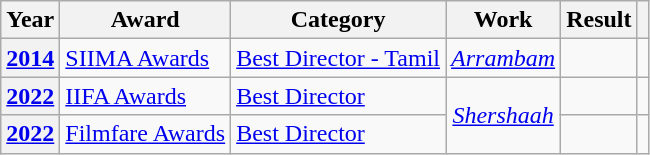<table class="wikitable">
<tr>
<th>Year</th>
<th>Award</th>
<th>Category</th>
<th>Work</th>
<th>Result</th>
<th></th>
</tr>
<tr>
<th><a href='#'>2014</a></th>
<td><a href='#'>SIIMA Awards</a></td>
<td><a href='#'>Best Director - Tamil</a></td>
<td style="text-align:center;"><em><a href='#'>Arrambam</a></em></td>
<td></td>
<td style="text-align:center;"></td>
</tr>
<tr>
<th><a href='#'>2022</a></th>
<td><a href='#'>IIFA Awards</a></td>
<td><a href='#'>Best Director</a></td>
<td style="text-align:center;" rowspan=2><em><a href='#'>Shershaah</a></em></td>
<td></td>
<td style="text-align:center;"></td>
</tr>
<tr>
<th><a href='#'>2022</a></th>
<td><a href='#'>Filmfare Awards</a></td>
<td><a href='#'>Best Director</a></td>
<td></td>
<td style="text-align:center;"></td>
</tr>
</table>
